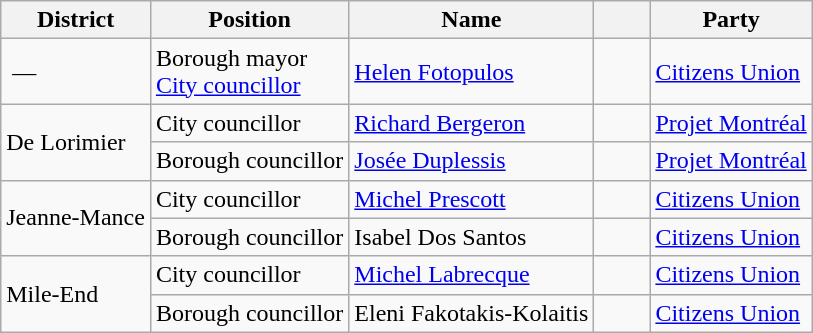<table class="wikitable" border="1">
<tr>
<th>District</th>
<th>Position</th>
<th>Name</th>
<th width="30px"> </th>
<th>Party</th>
</tr>
<tr>
<td> —</td>
<td>Borough mayor<br><a href='#'>City councillor</a></td>
<td><a href='#'>Helen Fotopulos</a></td>
<td> </td>
<td><a href='#'>Citizens Union</a></td>
</tr>
<tr>
<td rowspan=2>De Lorimier</td>
<td>City councillor</td>
<td><a href='#'>Richard Bergeron</a></td>
<td> </td>
<td><a href='#'>Projet Montréal</a></td>
</tr>
<tr>
<td>Borough councillor</td>
<td><a href='#'>Josée Duplessis</a></td>
<td> </td>
<td><a href='#'>Projet Montréal</a></td>
</tr>
<tr>
<td rowspan=2>Jeanne-Mance</td>
<td>City councillor</td>
<td><a href='#'>Michel Prescott</a></td>
<td> </td>
<td><a href='#'>Citizens Union</a></td>
</tr>
<tr>
<td>Borough councillor</td>
<td>Isabel Dos Santos</td>
<td> </td>
<td><a href='#'>Citizens Union</a></td>
</tr>
<tr>
<td rowspan=2>Mile-End</td>
<td>City councillor</td>
<td><a href='#'>Michel Labrecque</a></td>
<td> </td>
<td><a href='#'>Citizens Union</a></td>
</tr>
<tr>
<td>Borough councillor</td>
<td>Eleni Fakotakis-Kolaitis</td>
<td> </td>
<td><a href='#'>Citizens Union</a></td>
</tr>
</table>
